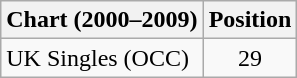<table class="wikitable">
<tr>
<th scope="col">Chart (2000–2009)</th>
<th scope="col">Position</th>
</tr>
<tr>
<td>UK Singles (OCC)</td>
<td style="text-align:center;">29</td>
</tr>
</table>
